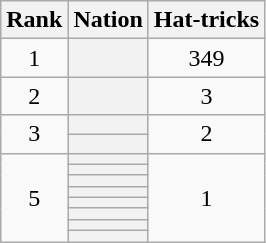<table class="wikitable plainrowheaders" style="text-align:center">
<tr>
<th scope="col">Rank</th>
<th scope="col">Nation</th>
<th scope="col">Hat-tricks</th>
</tr>
<tr>
<td>1</td>
<th scope="row"></th>
<td>349</td>
</tr>
<tr>
<td>2</td>
<th scope="row"></th>
<td>3</td>
</tr>
<tr>
<td style="border-top:1px solid silver" rowspan="2">3</td>
<th scope="row"></th>
<td rowspan="2">2</td>
</tr>
<tr>
<th scope="row"></th>
</tr>
<tr>
<td style="border-top:1px solid silver" rowspan="8">5</td>
<th scope="row"></th>
<td rowspan="8">1</td>
</tr>
<tr>
<th scope="row"></th>
</tr>
<tr>
<th scope="row"></th>
</tr>
<tr>
<th scope="row"></th>
</tr>
<tr>
<th scope="row"></th>
</tr>
<tr>
<th scope="row"></th>
</tr>
<tr>
<th scope="row"></th>
</tr>
<tr>
<th scope="row"></th>
</tr>
</table>
